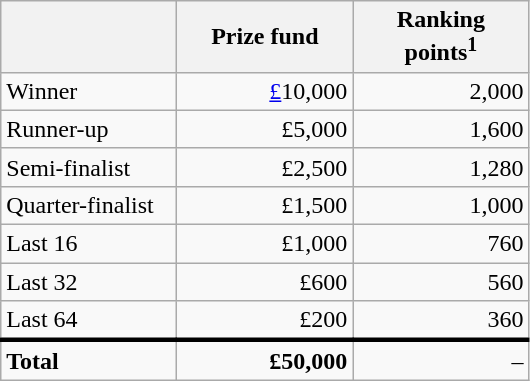<table class="wikitable">
<tr>
<th width=110px></th>
<th width=110px align="right">Prize fund</th>
<th width=110px align="right">Ranking points<sup>1</sup></th>
</tr>
<tr>
<td>Winner</td>
<td align="right"><a href='#'>£</a>10,000</td>
<td align="right">2,000</td>
</tr>
<tr>
<td>Runner-up</td>
<td align="right">£5,000</td>
<td align="right">1,600</td>
</tr>
<tr>
<td>Semi-finalist</td>
<td align="right">£2,500</td>
<td align="right">1,280</td>
</tr>
<tr>
<td>Quarter-finalist</td>
<td align="right">£1,500</td>
<td align="right">1,000</td>
</tr>
<tr>
<td>Last 16</td>
<td align="right">£1,000</td>
<td align="right">760</td>
</tr>
<tr>
<td>Last 32</td>
<td align="right">£600</td>
<td align="right">560</td>
</tr>
<tr>
<td>Last 64</td>
<td align="right">£200</td>
<td align="right">360</td>
</tr>
<tr style="border-top:medium solid">
<td><strong>Total</strong></td>
<td align="right"><strong>£50,000</strong></td>
<td align="right">–</td>
</tr>
</table>
